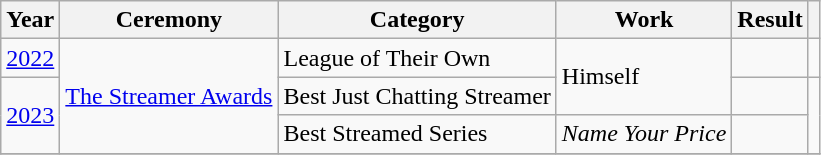<table class="wikitable">
<tr>
<th>Year</th>
<th>Ceremony</th>
<th>Category</th>
<th>Work</th>
<th>Result</th>
<th></th>
</tr>
<tr>
<td><a href='#'>2022</a></td>
<td rowspan="3"><a href='#'>The Streamer Awards</a></td>
<td>League of Their Own</td>
<td rowspan="2">Himself</td>
<td></td>
<td align="center"></td>
</tr>
<tr>
<td rowspan="2"><a href='#'>2023</a></td>
<td>Best Just Chatting Streamer</td>
<td></td>
<td rowspan="2" align="center"></td>
</tr>
<tr>
<td>Best Streamed Series</td>
<td><em>Name Your Price</em></td>
<td></td>
</tr>
<tr>
</tr>
</table>
